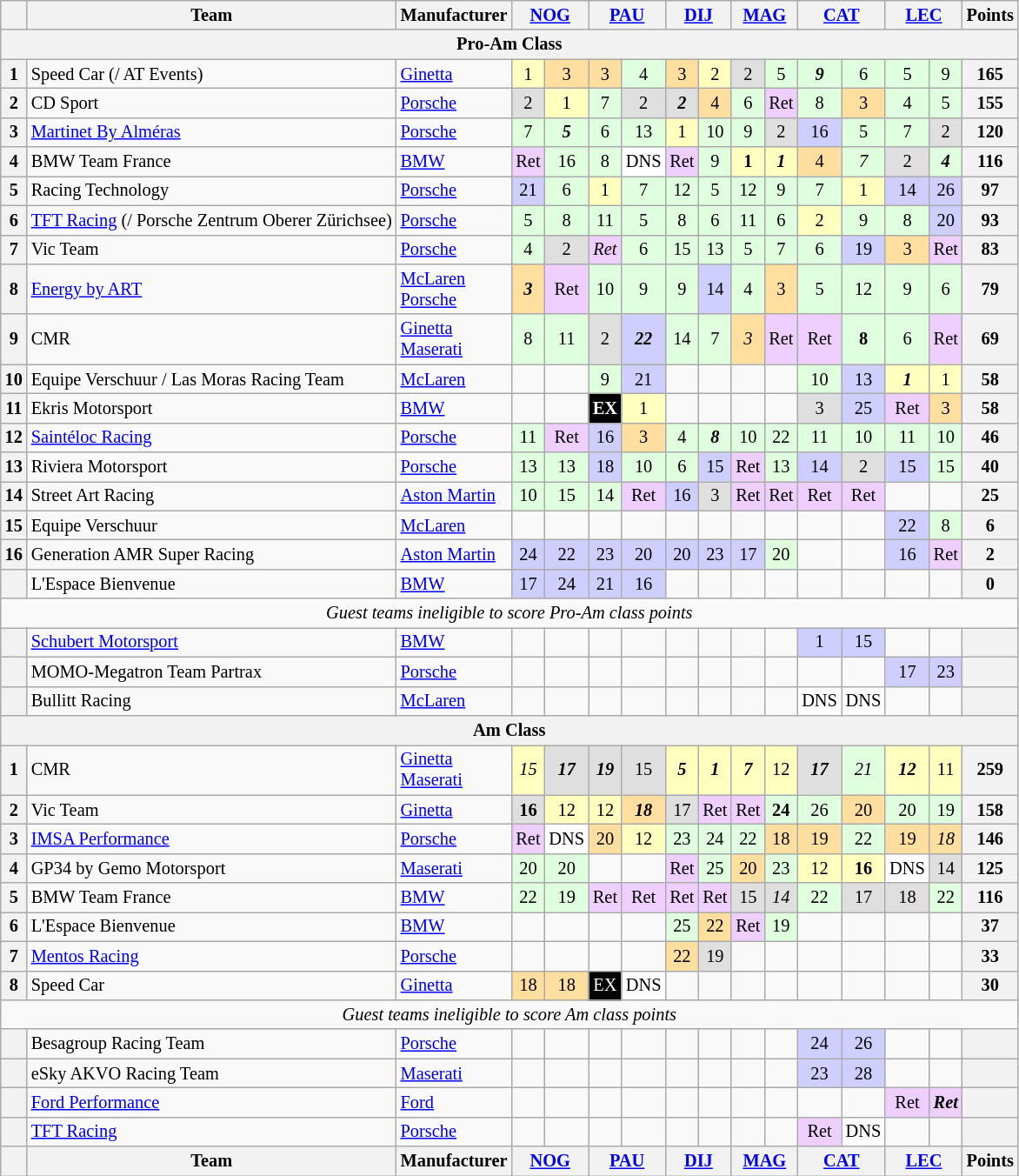<table class="wikitable" style="font-size: 85%; text-align:center;">
<tr>
<th></th>
<th>Team</th>
<th>Manufacturer</th>
<th colspan=2><a href='#'>NOG</a><br></th>
<th colspan=2><a href='#'>PAU</a><br></th>
<th colspan=2><a href='#'>DIJ</a><br></th>
<th colspan=2><a href='#'>MAG</a><br></th>
<th colspan=2><a href='#'>CAT</a><br></th>
<th colspan=2><a href='#'>LEC</a><br></th>
<th>Points</th>
</tr>
<tr>
<th colspan=16>Pro-Am Class</th>
</tr>
<tr>
<th>1</th>
<td align=left> Speed Car (/ AT Events)</td>
<td align=left><a href='#'>Ginetta</a></td>
<td style="background:#FFFFBF;">1</td>
<td style="background:#FFDF9F;">3</td>
<td style="background:#FFDF9F;">3</td>
<td style="background:#DFFFDF;">4</td>
<td style="background:#FFDF9F;">3</td>
<td style="background:#FFFFBF;">2</td>
<td style="background:#DFDFDF;">2</td>
<td style="background:#DFFFDF;">5</td>
<td style="background:#DFFFDF;"><strong><em>9</em></strong></td>
<td style="background:#DFFFDF;">6</td>
<td style="background:#DFFFDF;">5</td>
<td style="background:#DFFFDF;">9</td>
<th>165</th>
</tr>
<tr>
<th>2</th>
<td align=left> CD Sport</td>
<td align=left><a href='#'>Porsche</a></td>
<td style="background:#DFDFDF;">2</td>
<td style="background:#FFFFBF;">1</td>
<td style="background:#DFFFDF;">7</td>
<td style="background:#DFDFDF;">2</td>
<td style="background:#DFDFDF;"><strong><em>2</em></strong></td>
<td style="background:#FFDF9F;">4</td>
<td style="background:#DFFFDF;">6</td>
<td style="background:#EFCFFF;">Ret</td>
<td style="background:#DFFFDF;">8</td>
<td style="background:#FFDF9F;">3</td>
<td style="background:#DFFFDF;">4</td>
<td style="background:#DFFFDF;">5</td>
<th>155</th>
</tr>
<tr>
<th>3</th>
<td align=left> <a href='#'>Martinet By Alméras</a></td>
<td align=left><a href='#'>Porsche</a></td>
<td style="background:#DFFFDF;">7</td>
<td style="background:#DFFFDF;"><strong><em>5</em></strong></td>
<td style="background:#DFFFDF;">6</td>
<td style="background:#DFFFDF;">13</td>
<td style="background:#FFFFBF;">1</td>
<td style="background:#DFFFDF;">10</td>
<td style="background:#DFFFDF;">9</td>
<td style="background:#DFDFDF;">2</td>
<td style="background:#CFCFFF;">16</td>
<td style="background:#DFFFDF;">5</td>
<td style="background:#DFFFDF;">7</td>
<td style="background:#DFDFDF;">2</td>
<th>120</th>
</tr>
<tr>
<th>4</th>
<td align=left> BMW Team France</td>
<td align=left><a href='#'>BMW</a></td>
<td style="background:#EFCFFF;">Ret</td>
<td style="background:#DFFFDF;">16</td>
<td style="background:#DFFFDF;">8</td>
<td style="background:#FFFFFF;">DNS</td>
<td style="background:#EFCFFF;">Ret</td>
<td style="background:#DFFFDF;">9</td>
<td style="background:#FFFFBF;"><strong>1</strong></td>
<td style="background:#FFFFBF;"><strong><em>1</em></strong></td>
<td style="background:#FFDF9F;">4</td>
<td style="background:#DFFFDF;"><em>7</em></td>
<td style="background:#DFDFDF;">2</td>
<td style="background:#DFFFDF;"><strong><em>4</em></strong></td>
<th>116</th>
</tr>
<tr>
<th>5</th>
<td align=left> Racing Technology</td>
<td align=left><a href='#'>Porsche</a></td>
<td style="background:#CFCFFF;">21</td>
<td style="background:#DFFFDF;">6</td>
<td style="background:#FFFFBF;">1</td>
<td style="background:#DFFFDF;">7</td>
<td style="background:#DFFFDF;">12</td>
<td style="background:#DFFFDF;">5</td>
<td style="background:#DFFFDF;">12</td>
<td style="background:#DFFFDF;">9</td>
<td style="background:#DFFFDF;">7</td>
<td style="background:#FFFFBF;">1</td>
<td style="background:#CFCFFF;">14</td>
<td style="background:#CFCFFF;">26</td>
<th>97</th>
</tr>
<tr>
<th>6</th>
<td align=left> <a href='#'>TFT Racing</a> (/ Porsche Zentrum Oberer Zürichsee)</td>
<td align=left><a href='#'>Porsche</a></td>
<td style="background:#DFFFDF;">5</td>
<td style="background:#DFFFDF;">8</td>
<td style="background:#DFFFDF;">11</td>
<td style="background:#DFFFDF;">5</td>
<td style="background:#DFFFDF;">8</td>
<td style="background:#DFFFDF;">6</td>
<td style="background:#DFFFDF;">11</td>
<td style="background:#DFFFDF;">6</td>
<td style="background:#FFFFBF;">2</td>
<td style="background:#DFFFDF;">9</td>
<td style="background:#DFFFDF;">8</td>
<td style="background:#CFCFFF;">20</td>
<th>93</th>
</tr>
<tr>
<th>7</th>
<td align=left> Vic Team</td>
<td align=left><a href='#'>Porsche</a></td>
<td style="background:#DFFFDF;">4</td>
<td style="background:#DFDFDF;">2</td>
<td style="background:#EFCFFF;"><em>Ret</em></td>
<td style="background:#DFFFDF;">6</td>
<td style="background:#DFFFDF;">15</td>
<td style="background:#DFFFDF;">13</td>
<td style="background:#DFFFDF;">5</td>
<td style="background:#DFFFDF;">7</td>
<td style="background:#DFFFDF;">6</td>
<td style="background:#CFCFFF;">19</td>
<td style="background:#FFDF9F;">3</td>
<td style="background:#EFCFFF;">Ret</td>
<th>83</th>
</tr>
<tr>
<th>8</th>
<td align=left> <a href='#'>Energy by ART</a></td>
<td align=left><a href='#'>McLaren</a><br><a href='#'>Porsche</a></td>
<td style="background:#FFDF9F;"><strong><em>3</em></strong></td>
<td style="background:#EFCFFF;">Ret</td>
<td style="background:#DFFFDF;">10</td>
<td style="background:#DFFFDF;">9</td>
<td style="background:#DFFFDF;">9</td>
<td style="background:#CFCFFF;">14</td>
<td style="background:#DFFFDF;">4</td>
<td style="background:#FFDF9F;">3</td>
<td style="background:#DFFFDF;">5</td>
<td style="background:#DFFFDF;">12</td>
<td style="background:#DFFFDF;">9</td>
<td style="background:#DFFFDF;">6</td>
<th>79</th>
</tr>
<tr>
<th>9</th>
<td align=left> CMR</td>
<td align=left><a href='#'>Ginetta</a><br><a href='#'>Maserati</a></td>
<td style="background:#DFFFDF;">8</td>
<td style="background:#DFFFDF;">11</td>
<td style="background:#DFDFDF;">2</td>
<td style="background:#CFCFFF;"><strong><em>22</em></strong></td>
<td style="background:#DFFFDF;">14</td>
<td style="background:#DFFFDF;">7</td>
<td style="background:#FFDF9F;"><em>3</em></td>
<td style="background:#EFCFFF;">Ret</td>
<td style="background:#EFCFFF;">Ret</td>
<td style="background:#DFFFDF;"><strong>8</strong></td>
<td style="background:#DFFFDF;">6</td>
<td style="background:#EFCFFF;">Ret</td>
<th>69</th>
</tr>
<tr>
<th>10</th>
<td align=left> Equipe Verschuur / Las Moras Racing Team</td>
<td align=left><a href='#'>McLaren</a></td>
<td></td>
<td></td>
<td style="background:#DFFFDF;">9</td>
<td style="background:#CFCFFF;">21</td>
<td></td>
<td></td>
<td></td>
<td></td>
<td style="background:#DFFFDF;">10</td>
<td style="background:#CFCFFF;">13</td>
<td style="background:#FFFFBF;"><strong><em>1</em></strong></td>
<td style="background:#FFFFBF;">1</td>
<th>58</th>
</tr>
<tr>
<th>11</th>
<td align=left> Ekris Motorsport</td>
<td align=left><a href='#'>BMW</a></td>
<td></td>
<td></td>
<td style="background:#000000; color:white;"><strong>EX</strong></td>
<td style="background:#FFFFBF;">1</td>
<td></td>
<td></td>
<td></td>
<td></td>
<td style="background:#DFDFDF;">3</td>
<td style="background:#CFCFFF;">25</td>
<td style="background:#EFCFFF;">Ret</td>
<td style="background:#FFDF9F;">3</td>
<th>58</th>
</tr>
<tr>
<th>12</th>
<td align=left> <a href='#'>Saintéloc Racing</a></td>
<td align=left><a href='#'>Porsche</a></td>
<td style="background:#DFFFDF;">11</td>
<td style="background:#EFCFFF;">Ret</td>
<td style="background:#CFCFFF;">16</td>
<td style="background:#FFDF9F;">3</td>
<td style="background:#DFFFDF;">4</td>
<td style="background:#DFFFDF;"><strong><em>8</em></strong></td>
<td style="background:#DFFFDF;">10</td>
<td style="background:#DFFFDF;">22</td>
<td style="background:#DFFFDF;">11</td>
<td style="background:#DFFFDF;">10</td>
<td style="background:#DFFFDF;">11</td>
<td style="background:#DFFFDF;">10</td>
<th>46</th>
</tr>
<tr>
<th>13</th>
<td align=left> Riviera Motorsport</td>
<td align=left><a href='#'>Porsche</a></td>
<td style="background:#DFFFDF;">13</td>
<td style="background:#DFFFDF;">13</td>
<td style="background:#CFCFFF;">18</td>
<td style="background:#DFFFDF;">10</td>
<td style="background:#DFFFDF;">6</td>
<td style="background:#CFCFFF;">15</td>
<td style="background:#EFCFFF;">Ret</td>
<td style="background:#DFFFDF;">13</td>
<td style="background:#CFCFFF;">14</td>
<td style="background:#DFDFDF;">2</td>
<td style="background:#CFCFFF;">15</td>
<td style="background:#DFFFDF;">15</td>
<th>40</th>
</tr>
<tr>
<th>14</th>
<td align=left> Street Art Racing</td>
<td align=left><a href='#'>Aston Martin</a></td>
<td style="background:#DFFFDF;">10</td>
<td style="background:#DFFFDF;">15</td>
<td style="background:#DFFFDF;">14</td>
<td style="background:#EFCFFF;">Ret</td>
<td style="background:#CFCFFF;">16</td>
<td style="background:#DFDFDF;">3</td>
<td style="background:#EFCFFF;">Ret</td>
<td style="background:#EFCFFF;">Ret</td>
<td style="background:#EFCFFF;">Ret</td>
<td style="background:#EFCFFF;">Ret</td>
<td></td>
<td></td>
<th>25</th>
</tr>
<tr>
<th>15</th>
<td align=left> Equipe Verschuur</td>
<td align=left><a href='#'>McLaren</a></td>
<td></td>
<td></td>
<td></td>
<td></td>
<td></td>
<td></td>
<td></td>
<td></td>
<td></td>
<td></td>
<td style="background:#CFCFFF;">22</td>
<td style="background:#DFFFDF;">8</td>
<th>6</th>
</tr>
<tr>
<th>16</th>
<td align=left> Generation AMR Super Racing</td>
<td align=left><a href='#'>Aston Martin</a></td>
<td style="background:#CFCFFF;">24</td>
<td style="background:#CFCFFF;">22</td>
<td style="background:#CFCFFF;">23</td>
<td style="background:#CFCFFF;">20</td>
<td style="background:#CFCFFF;">20</td>
<td style="background:#CFCFFF;">23</td>
<td style="background:#CFCFFF;">17</td>
<td style="background:#DFFFDF;">20</td>
<td></td>
<td></td>
<td style="background:#CFCFFF;">16</td>
<td style="background:#EFCFFF;">Ret</td>
<th>2</th>
</tr>
<tr>
<th></th>
<td align=left> L'Espace Bienvenue</td>
<td align=left><a href='#'>BMW</a></td>
<td style="background:#CFCFFF;">17</td>
<td style="background:#CFCFFF;">24</td>
<td style="background:#CFCFFF;">21</td>
<td style="background:#CFCFFF;">16</td>
<td></td>
<td></td>
<td></td>
<td></td>
<td></td>
<td></td>
<td></td>
<td></td>
<th>0</th>
</tr>
<tr>
<td colspan=16><em>Guest teams ineligible to score Pro-Am class points</em></td>
</tr>
<tr>
<th></th>
<td align=left> <a href='#'>Schubert Motorsport</a></td>
<td align=left><a href='#'>BMW</a></td>
<td></td>
<td></td>
<td></td>
<td></td>
<td></td>
<td></td>
<td></td>
<td></td>
<td style="background:#CFCFFF;">1</td>
<td style="background:#CFCFFF;">15</td>
<td></td>
<td></td>
<th></th>
</tr>
<tr>
<th></th>
<td align=left> MOMO-Megatron Team Partrax</td>
<td align=left><a href='#'>Porsche</a></td>
<td></td>
<td></td>
<td></td>
<td></td>
<td></td>
<td></td>
<td></td>
<td></td>
<td></td>
<td></td>
<td style="background:#CFCFFF;">17</td>
<td style="background:#CFCFFF;">23</td>
<th></th>
</tr>
<tr>
<th></th>
<td align=left> Bullitt Racing</td>
<td align=left><a href='#'>McLaren</a></td>
<td></td>
<td></td>
<td></td>
<td></td>
<td></td>
<td></td>
<td></td>
<td></td>
<td style="background:#FFFFFF;">DNS</td>
<td style="background:#FFFFFF;">DNS</td>
<td></td>
<td></td>
<th></th>
</tr>
<tr>
<th colspan=16>Am Class</th>
</tr>
<tr>
<th>1</th>
<td align=left> CMR</td>
<td align=left><a href='#'>Ginetta</a><br><a href='#'>Maserati</a></td>
<td style="background:#FFFFBF;"><em>15</em></td>
<td style="background:#DFDFDF;"><strong><em>17</em></strong></td>
<td style="background:#DFDFDF;"><strong><em>19</em></strong></td>
<td style="background:#DFDFDF;">15</td>
<td style="background:#FFFFBF;"><strong><em>5</em></strong></td>
<td style="background:#FFFFBF;"><strong><em>1</em></strong></td>
<td style="background:#FFFFBF;"><strong><em>7</em></strong></td>
<td style="background:#FFFFBF;">12</td>
<td style="background:#DFDFDF;"><strong><em>17</em></strong></td>
<td style="background:#DFFFDF;"><em>21</em></td>
<td style="background:#FFFFBF;"><strong><em>12</em></strong></td>
<td style="background:#FFFFBF;">11</td>
<th>259</th>
</tr>
<tr>
<th>2</th>
<td align=left> Vic Team</td>
<td align=left><a href='#'>Ginetta</a></td>
<td style="background:#DFDFDF;"><strong>16</strong></td>
<td style="background:#FFFFBF;">12</td>
<td style="background:#FFFFBF;">12</td>
<td style="background:#FFDF9F;"><strong><em>18</em></strong></td>
<td style="background:#DFDFDF;">17</td>
<td style="background:#EFCFFF;">Ret</td>
<td style="background:#EFCFFF;">Ret</td>
<td style="background:#DFFFDF;"><strong>24</strong></td>
<td style="background:#DFFFDF;">26</td>
<td style="background:#FFDF9F;">20</td>
<td style="background:#DFFFDF;">20</td>
<td style="background:#DFFFDF;">19</td>
<th>158</th>
</tr>
<tr>
<th>3</th>
<td align=left> <a href='#'>IMSA Performance</a></td>
<td align=left><a href='#'>Porsche</a></td>
<td style="background:#EFCFFF;">Ret</td>
<td style="background:#FFFFFF;">DNS</td>
<td style="background:#FFDF9F;">20</td>
<td style="background:#FFFFBF;">12</td>
<td style="background:#DFFFDF;">23</td>
<td style="background:#DFFFDF;">24</td>
<td style="background:#DFFFDF;">22</td>
<td style="background:#FFDF9F;">18</td>
<td style="background:#FFDF9F;">19</td>
<td style="background:#DFFFDF;">22</td>
<td style="background:#FFDF9F;">19</td>
<td style="background:#FFDF9F;"><em>18</em></td>
<th>146</th>
</tr>
<tr>
<th>4</th>
<td align=left> GP34 by Gemo Motorsport</td>
<td align=left><a href='#'>Maserati</a></td>
<td style="background:#DFFFDF;">20</td>
<td style="background:#DFFFDF;">20</td>
<td></td>
<td></td>
<td style="background:#EFCFFF;">Ret</td>
<td style="background:#DFFFDF;">25</td>
<td style="background:#FFDF9F;">20</td>
<td style="background:#DFFFDF;">23</td>
<td style="background:#FFFFBF;">12</td>
<td style="background:#FFFFBF;"><strong>16</strong></td>
<td style="background:#FFFFFF;">DNS</td>
<td style="background:#DFDFDF;">14</td>
<th>125</th>
</tr>
<tr>
<th>5</th>
<td align=left> BMW Team France</td>
<td align=left><a href='#'>BMW</a></td>
<td style="background:#DFFFDF;">22</td>
<td style="background:#DFFFDF;">19</td>
<td style="background:#EFCFFF;">Ret</td>
<td style="background:#EFCFFF;">Ret</td>
<td style="background:#EFCFFF;">Ret</td>
<td style="background:#EFCFFF;">Ret</td>
<td style="background:#DFDFDF;">15</td>
<td style="background:#DFDFDF;"><em>14</em></td>
<td style="background:#DFFFDF;">22</td>
<td style="background:#DFDFDF;">17</td>
<td style="background:#DFDFDF;">18</td>
<td style="background:#DFFFDF;">22</td>
<th>116</th>
</tr>
<tr>
<th>6</th>
<td align=left> L'Espace Bienvenue</td>
<td align=left><a href='#'>BMW</a></td>
<td></td>
<td></td>
<td></td>
<td></td>
<td style="background:#DFFFDF;">25</td>
<td style="background:#FFDF9F;">22</td>
<td style="background:#EFCFFF;">Ret</td>
<td style="background:#DFFFDF;">19</td>
<td></td>
<td></td>
<td></td>
<td></td>
<th>37</th>
</tr>
<tr>
<th>7</th>
<td align=left> <a href='#'>Mentos Racing</a></td>
<td align=left><a href='#'>Porsche</a></td>
<td></td>
<td></td>
<td></td>
<td></td>
<td style="background:#FFDF9F;">22</td>
<td style="background:#DFDFDF;">19</td>
<td></td>
<td></td>
<td></td>
<td></td>
<td></td>
<td></td>
<th>33</th>
</tr>
<tr>
<th>8</th>
<td align=left> Speed Car</td>
<td align=left><a href='#'>Ginetta</a></td>
<td style="background:#FFDF9F;">18</td>
<td style="background:#FFDF9F;">18</td>
<td style="background:#000000; color:white;">EX</td>
<td style="background:#FFFFFF;">DNS</td>
<td></td>
<td></td>
<td></td>
<td></td>
<td></td>
<td></td>
<td></td>
<td></td>
<th>30</th>
</tr>
<tr>
<td colspan=16><em>Guest teams ineligible to score Am class points</em></td>
</tr>
<tr>
<th></th>
<td align=left> Besagroup Racing Team</td>
<td align=left><a href='#'>Porsche</a></td>
<td></td>
<td></td>
<td></td>
<td></td>
<td></td>
<td></td>
<td></td>
<td></td>
<td style="background:#CFCFFF;">24</td>
<td style="background:#CFCFFF;">26</td>
<td></td>
<td></td>
<th></th>
</tr>
<tr>
<th></th>
<td align=left> eSky AKVO Racing Team</td>
<td align=left><a href='#'>Maserati</a></td>
<td></td>
<td></td>
<td></td>
<td></td>
<td></td>
<td></td>
<td></td>
<td></td>
<td style="background:#CFCFFF;">23</td>
<td style="background:#CFCFFF;">28</td>
<td></td>
<td></td>
<th></th>
</tr>
<tr>
<th></th>
<td align=left> <a href='#'>Ford Performance</a></td>
<td align=left><a href='#'>Ford</a></td>
<td></td>
<td></td>
<td></td>
<td></td>
<td></td>
<td></td>
<td></td>
<td></td>
<td></td>
<td></td>
<td style="background:#EFCFFF;">Ret</td>
<td style="background:#EFCFFF;"><strong><em>Ret</em></strong></td>
<th></th>
</tr>
<tr>
<th></th>
<td align=left> <a href='#'>TFT Racing</a></td>
<td align=left><a href='#'>Porsche</a></td>
<td></td>
<td></td>
<td></td>
<td></td>
<td></td>
<td></td>
<td></td>
<td></td>
<td style="background:#EFCFFF;">Ret</td>
<td style="background:#FFFFFF;">DNS</td>
<td></td>
<td></td>
<th></th>
</tr>
<tr valign="top">
<th valign=middle></th>
<th valign=middle>Team</th>
<th valign=middle>Manufacturer</th>
<th colspan=2><a href='#'>NOG</a><br></th>
<th colspan=2><a href='#'>PAU</a><br></th>
<th colspan=2><a href='#'>DIJ</a><br></th>
<th colspan=2><a href='#'>MAG</a><br></th>
<th colspan=2><a href='#'>CAT</a><br></th>
<th colspan=2><a href='#'>LEC</a><br></th>
<th valign=middle>Points</th>
</tr>
</table>
